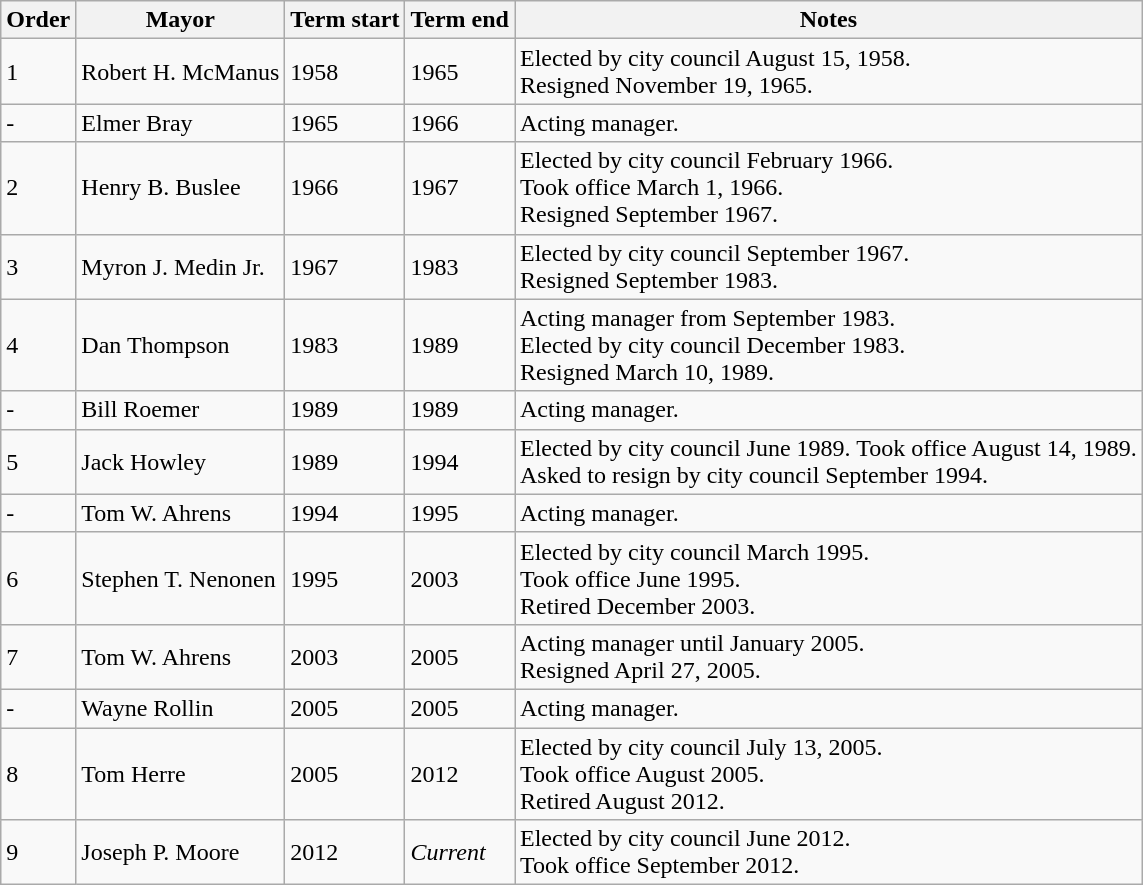<table class="wikitable">
<tr>
<th>Order</th>
<th>Mayor</th>
<th>Term start</th>
<th>Term end</th>
<th>Notes</th>
</tr>
<tr>
<td>1</td>
<td>Robert H. McManus</td>
<td>1958</td>
<td>1965</td>
<td>Elected by city council August 15, 1958.<br>Resigned November 19, 1965.</td>
</tr>
<tr>
<td>-</td>
<td>Elmer Bray</td>
<td>1965</td>
<td>1966</td>
<td>Acting manager.</td>
</tr>
<tr>
<td>2</td>
<td>Henry B. Buslee</td>
<td>1966</td>
<td>1967</td>
<td>Elected by city council February 1966.<br>Took office March 1, 1966.<br>Resigned September 1967.</td>
</tr>
<tr>
<td>3</td>
<td>Myron J. Medin Jr.</td>
<td>1967</td>
<td>1983</td>
<td>Elected by city council September 1967.<br>Resigned September 1983.</td>
</tr>
<tr>
<td>4</td>
<td>Dan Thompson</td>
<td>1983</td>
<td>1989</td>
<td>Acting manager from September 1983.<br>Elected by city council December 1983.<br>Resigned March 10, 1989.</td>
</tr>
<tr>
<td>-</td>
<td>Bill Roemer</td>
<td>1989</td>
<td>1989</td>
<td>Acting manager.</td>
</tr>
<tr>
<td>5</td>
<td>Jack Howley</td>
<td>1989</td>
<td>1994</td>
<td>Elected by city council June 1989.  Took office August 14, 1989.<br>Asked to resign by city council September 1994.</td>
</tr>
<tr>
<td>-</td>
<td>Tom W. Ahrens</td>
<td>1994</td>
<td>1995</td>
<td>Acting manager.</td>
</tr>
<tr>
<td>6</td>
<td>Stephen T. Nenonen</td>
<td>1995</td>
<td>2003</td>
<td>Elected by city council March 1995.<br>Took office June 1995.<br>Retired December 2003.</td>
</tr>
<tr>
<td>7</td>
<td>Tom W. Ahrens</td>
<td>2003</td>
<td>2005</td>
<td>Acting manager until January 2005.<br>Resigned April 27, 2005.</td>
</tr>
<tr>
<td>-</td>
<td>Wayne Rollin</td>
<td>2005</td>
<td>2005</td>
<td>Acting manager.</td>
</tr>
<tr>
<td>8</td>
<td>Tom Herre</td>
<td>2005</td>
<td>2012</td>
<td>Elected by city council July 13, 2005.<br>Took office August 2005.<br>Retired August 2012.</td>
</tr>
<tr>
<td>9</td>
<td>Joseph P. Moore</td>
<td>2012</td>
<td><em>Current</em></td>
<td>Elected by city council June 2012.<br>Took office September 2012.</td>
</tr>
</table>
